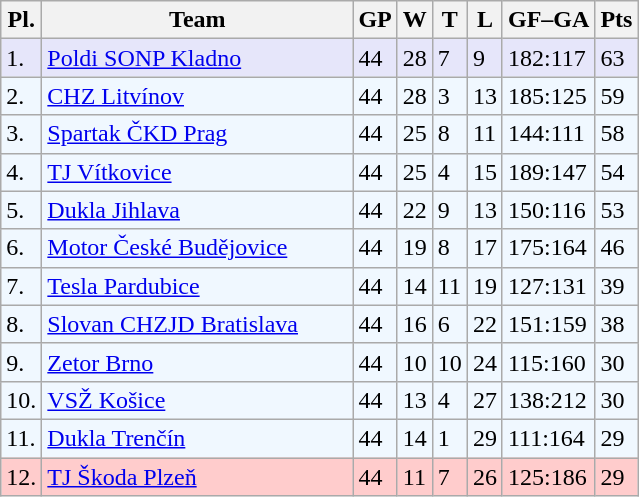<table class="wikitable">
<tr>
<th>Pl.</th>
<th width="200">Team</th>
<th>GP</th>
<th>W</th>
<th>T</th>
<th>L</th>
<th>GF–GA</th>
<th>Pts</th>
</tr>
<tr bgcolor="#e6e6fa">
<td>1.</td>
<td><a href='#'>Poldi SONP Kladno</a></td>
<td>44</td>
<td>28</td>
<td>7</td>
<td>9</td>
<td>182:117</td>
<td>63</td>
</tr>
<tr bgcolor="#f0f8ff">
<td>2.</td>
<td><a href='#'>CHZ Litvínov</a></td>
<td>44</td>
<td>28</td>
<td>3</td>
<td>13</td>
<td>185:125</td>
<td>59</td>
</tr>
<tr bgcolor="#f0f8ff">
<td>3.</td>
<td><a href='#'>Spartak ČKD Prag</a></td>
<td>44</td>
<td>25</td>
<td>8</td>
<td>11</td>
<td>144:111</td>
<td>58</td>
</tr>
<tr bgcolor="#f0f8ff">
<td>4.</td>
<td><a href='#'>TJ Vítkovice</a></td>
<td>44</td>
<td>25</td>
<td>4</td>
<td>15</td>
<td>189:147</td>
<td>54</td>
</tr>
<tr bgcolor="#f0f8ff">
<td>5.</td>
<td><a href='#'>Dukla Jihlava</a></td>
<td>44</td>
<td>22</td>
<td>9</td>
<td>13</td>
<td>150:116</td>
<td>53</td>
</tr>
<tr bgcolor="#f0f8ff">
<td>6.</td>
<td><a href='#'>Motor České Budějovice</a></td>
<td>44</td>
<td>19</td>
<td>8</td>
<td>17</td>
<td>175:164</td>
<td>46</td>
</tr>
<tr bgcolor="#f0f8ff">
<td>7.</td>
<td><a href='#'>Tesla Pardubice</a></td>
<td>44</td>
<td>14</td>
<td>11</td>
<td>19</td>
<td>127:131</td>
<td>39</td>
</tr>
<tr bgcolor="#f0f8ff">
<td>8.</td>
<td><a href='#'>Slovan CHZJD Bratislava</a></td>
<td>44</td>
<td>16</td>
<td>6</td>
<td>22</td>
<td>151:159</td>
<td>38</td>
</tr>
<tr bgcolor="#f0f8ff">
<td>9.</td>
<td><a href='#'>Zetor Brno</a></td>
<td>44</td>
<td>10</td>
<td>10</td>
<td>24</td>
<td>115:160</td>
<td>30</td>
</tr>
<tr bgcolor="#f0f8ff">
<td>10.</td>
<td><a href='#'>VSŽ Košice</a></td>
<td>44</td>
<td>13</td>
<td>4</td>
<td>27</td>
<td>138:212</td>
<td>30</td>
</tr>
<tr bgcolor="#f0f8ff">
<td>11.</td>
<td><a href='#'>Dukla Trenčín</a></td>
<td>44</td>
<td>14</td>
<td>1</td>
<td>29</td>
<td>111:164</td>
<td>29</td>
</tr>
<tr bgcolor="#ffcccc">
<td>12.</td>
<td><a href='#'>TJ Škoda Plzeň</a></td>
<td>44</td>
<td>11</td>
<td>7</td>
<td>26</td>
<td>125:186</td>
<td>29</td>
</tr>
</table>
